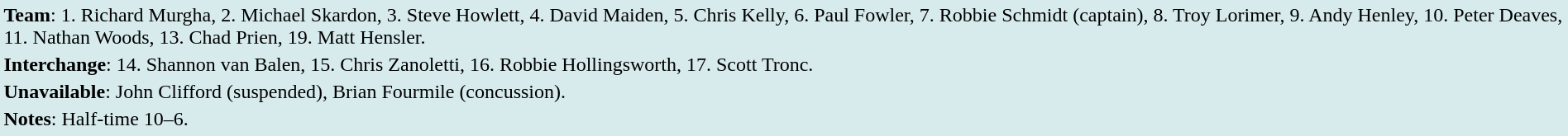<table style="background:#d7ebed; width:100%;">
<tr>
<td><strong>Team</strong>: 1. Richard Murgha, 2. Michael Skardon, 3. Steve Howlett, 4. David Maiden, 5. Chris Kelly, 6. Paul Fowler, 7. Robbie Schmidt (captain), 8. Troy Lorimer, 9. Andy Henley, 10. Peter Deaves, 11. Nathan Woods, 13. Chad Prien, 19. Matt Hensler.</td>
</tr>
<tr>
<td><strong>Interchange</strong>: 14. Shannon van Balen, 15. Chris Zanoletti, 16. Robbie Hollingsworth, 17. Scott Tronc.</td>
</tr>
<tr>
<td><strong>Unavailable</strong>: John Clifford (suspended), Brian Fourmile (concussion).</td>
</tr>
<tr>
<td><strong>Notes</strong>: Half-time 10–6.</td>
</tr>
<tr>
</tr>
</table>
